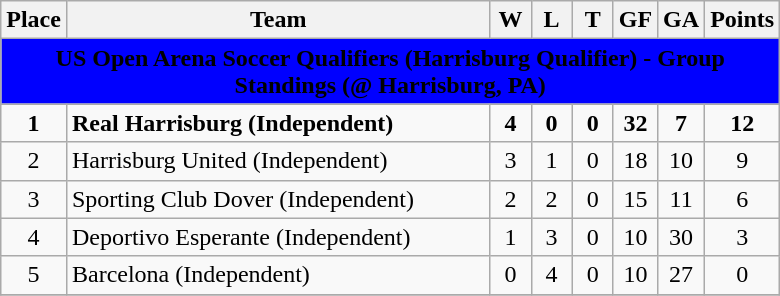<table class="wikitable" style="text-align: center;">
<tr>
<th width="25">Place</th>
<th width="275">Team</th>
<th width="20">W</th>
<th width="20">L</th>
<th width="20">T</th>
<th width="20">GF</th>
<th width="20">GA</th>
<th width="25">Points</th>
</tr>
<tr>
<th style="background:blue;" colspan="9"><span>US Open Arena Soccer Qualifiers (Harrisburg Qualifier) - Group Standings (@ Harrisburg, PA)</span></th>
</tr>
<tr>
<td><strong>1</strong></td>
<td align=left><strong>Real Harrisburg (Independent)</strong></td>
<td><strong>4</strong></td>
<td><strong>0</strong></td>
<td><strong>0</strong></td>
<td><strong>32</strong></td>
<td><strong>7</strong></td>
<td><strong>12</strong></td>
</tr>
<tr>
<td>2</td>
<td align=left>Harrisburg United (Independent)</td>
<td>3</td>
<td>1</td>
<td>0</td>
<td>18</td>
<td>10</td>
<td>9</td>
</tr>
<tr>
<td>3</td>
<td align=left>Sporting Club Dover (Independent)</td>
<td>2</td>
<td>2</td>
<td>0</td>
<td>15</td>
<td>11</td>
<td>6</td>
</tr>
<tr>
<td>4</td>
<td align=left>Deportivo Esperante (Independent)</td>
<td>1</td>
<td>3</td>
<td>0</td>
<td>10</td>
<td>30</td>
<td>3</td>
</tr>
<tr>
<td>5</td>
<td align=left>Barcelona (Independent)</td>
<td>0</td>
<td>4</td>
<td>0</td>
<td>10</td>
<td>27</td>
<td>0</td>
</tr>
<tr>
</tr>
</table>
